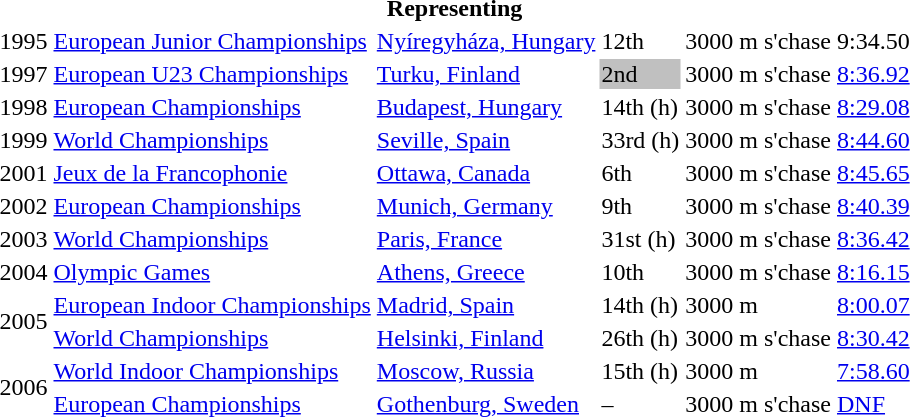<table>
<tr>
<th colspan="6">Representing </th>
</tr>
<tr>
<td>1995</td>
<td><a href='#'>European Junior Championships</a></td>
<td><a href='#'>Nyíregyháza, Hungary</a></td>
<td>12th</td>
<td>3000 m s'chase</td>
<td>9:34.50</td>
</tr>
<tr>
<td>1997</td>
<td><a href='#'>European U23 Championships</a></td>
<td><a href='#'>Turku, Finland</a></td>
<td bgcolor=silver>2nd</td>
<td>3000 m s'chase</td>
<td><a href='#'>8:36.92</a></td>
</tr>
<tr>
<td>1998</td>
<td><a href='#'>European Championships</a></td>
<td><a href='#'>Budapest, Hungary</a></td>
<td>14th (h)</td>
<td>3000 m s'chase</td>
<td><a href='#'>8:29.08</a></td>
</tr>
<tr>
<td>1999</td>
<td><a href='#'>World Championships</a></td>
<td><a href='#'>Seville, Spain</a></td>
<td>33rd (h)</td>
<td>3000 m s'chase</td>
<td><a href='#'>8:44.60</a></td>
</tr>
<tr>
<td>2001</td>
<td><a href='#'>Jeux de la Francophonie</a></td>
<td><a href='#'>Ottawa, Canada</a></td>
<td>6th</td>
<td>3000 m s'chase</td>
<td><a href='#'>8:45.65</a></td>
</tr>
<tr>
<td>2002</td>
<td><a href='#'>European Championships</a></td>
<td><a href='#'>Munich, Germany</a></td>
<td>9th</td>
<td>3000 m s'chase</td>
<td><a href='#'>8:40.39</a></td>
</tr>
<tr>
<td>2003</td>
<td><a href='#'>World Championships</a></td>
<td><a href='#'>Paris, France</a></td>
<td>31st (h)</td>
<td>3000 m s'chase</td>
<td><a href='#'>8:36.42</a></td>
</tr>
<tr>
<td>2004</td>
<td><a href='#'>Olympic Games</a></td>
<td><a href='#'>Athens, Greece</a></td>
<td>10th</td>
<td>3000 m s'chase</td>
<td><a href='#'>8:16.15</a></td>
</tr>
<tr>
<td rowspan=2>2005</td>
<td><a href='#'>European Indoor Championships</a></td>
<td><a href='#'>Madrid, Spain</a></td>
<td>14th (h)</td>
<td>3000 m</td>
<td><a href='#'>8:00.07</a></td>
</tr>
<tr>
<td><a href='#'>World Championships</a></td>
<td><a href='#'>Helsinki, Finland</a></td>
<td>26th (h)</td>
<td>3000 m s'chase</td>
<td><a href='#'>8:30.42</a></td>
</tr>
<tr>
<td rowspan=2>2006</td>
<td><a href='#'>World Indoor Championships</a></td>
<td><a href='#'>Moscow, Russia</a></td>
<td>15th (h)</td>
<td>3000 m</td>
<td><a href='#'>7:58.60</a></td>
</tr>
<tr>
<td><a href='#'>European Championships</a></td>
<td><a href='#'>Gothenburg, Sweden</a></td>
<td>–</td>
<td>3000 m s'chase</td>
<td><a href='#'>DNF</a></td>
</tr>
</table>
